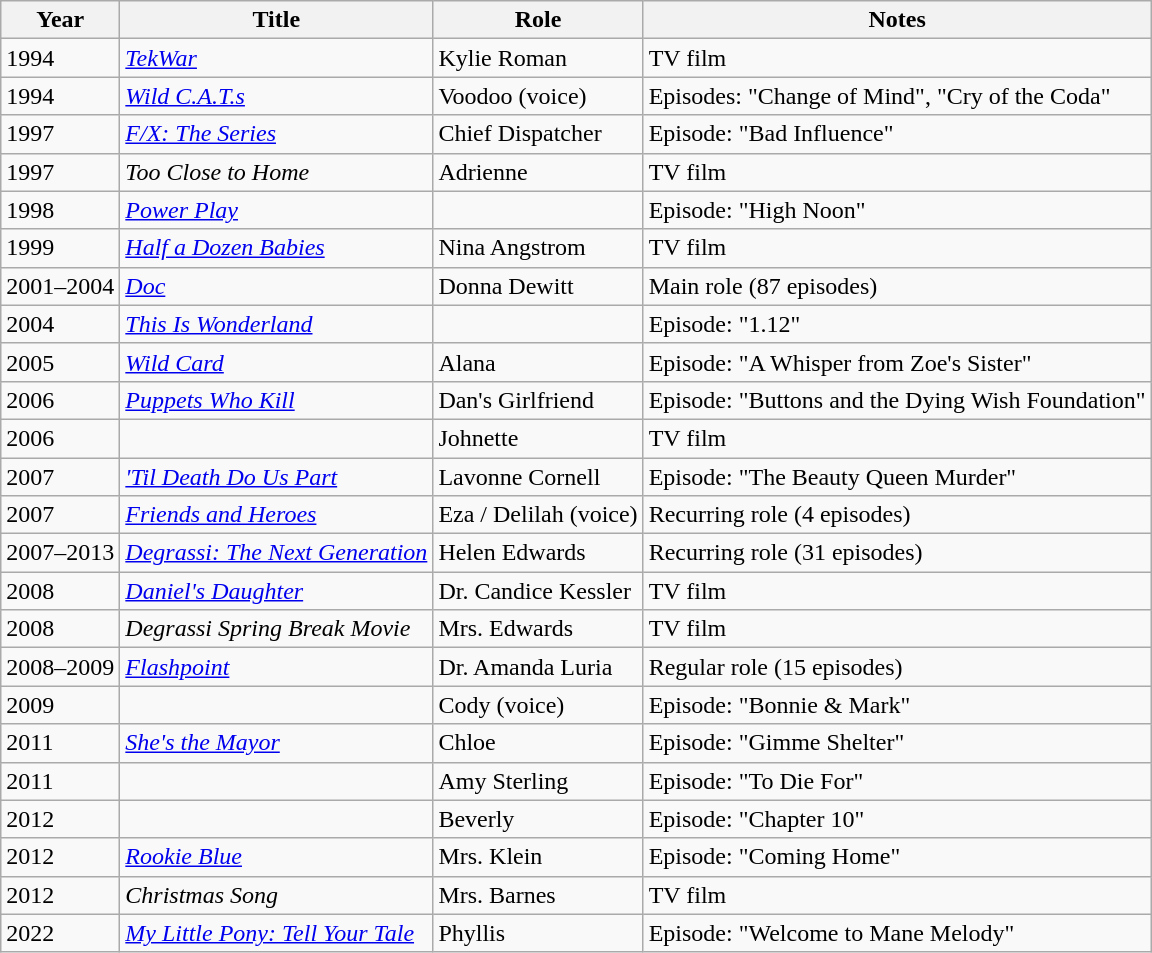<table class="wikitable sortable">
<tr>
<th>Year</th>
<th>Title</th>
<th>Role</th>
<th class="unsortable">Notes</th>
</tr>
<tr>
<td>1994</td>
<td><em><a href='#'>TekWar</a></em></td>
<td>Kylie Roman</td>
<td>TV film</td>
</tr>
<tr>
<td>1994</td>
<td><em><a href='#'>Wild C.A.T.s</a></em></td>
<td>Voodoo (voice)</td>
<td>Episodes: "Change of Mind", "Cry of the Coda"</td>
</tr>
<tr>
<td>1997</td>
<td><em><a href='#'>F/X: The Series</a></em></td>
<td>Chief Dispatcher</td>
<td>Episode: "Bad Influence"</td>
</tr>
<tr>
<td>1997</td>
<td><em>Too Close to Home</em></td>
<td>Adrienne</td>
<td>TV film</td>
</tr>
<tr>
<td>1998</td>
<td><em><a href='#'>Power Play</a></em></td>
<td></td>
<td>Episode: "High Noon"</td>
</tr>
<tr>
<td>1999</td>
<td><em><a href='#'>Half a Dozen Babies</a></em></td>
<td>Nina Angstrom</td>
<td>TV film</td>
</tr>
<tr>
<td>2001–2004</td>
<td><em><a href='#'>Doc</a></em></td>
<td>Donna Dewitt</td>
<td>Main role (87 episodes)</td>
</tr>
<tr>
<td>2004</td>
<td><em><a href='#'>This Is Wonderland</a></em></td>
<td></td>
<td>Episode: "1.12"</td>
</tr>
<tr>
<td>2005</td>
<td><em><a href='#'>Wild Card</a></em></td>
<td>Alana</td>
<td>Episode: "A Whisper from Zoe's Sister"</td>
</tr>
<tr>
<td>2006</td>
<td><em><a href='#'>Puppets Who Kill</a></em></td>
<td>Dan's Girlfriend</td>
<td>Episode: "Buttons and the Dying Wish Foundation"</td>
</tr>
<tr>
<td>2006</td>
<td><em></em></td>
<td>Johnette</td>
<td>TV film</td>
</tr>
<tr>
<td>2007</td>
<td><em><a href='#'>'Til Death Do Us Part</a></em></td>
<td>Lavonne Cornell</td>
<td>Episode: "The Beauty Queen Murder"</td>
</tr>
<tr>
<td>2007</td>
<td><em><a href='#'>Friends and Heroes</a></em></td>
<td>Eza / Delilah (voice)</td>
<td>Recurring role (4 episodes)</td>
</tr>
<tr>
<td>2007–2013</td>
<td><em><a href='#'>Degrassi: The Next Generation</a></em></td>
<td>Helen Edwards</td>
<td>Recurring role (31 episodes)</td>
</tr>
<tr>
<td>2008</td>
<td><em><a href='#'>Daniel's Daughter</a></em></td>
<td>Dr. Candice Kessler</td>
<td>TV film</td>
</tr>
<tr>
<td>2008</td>
<td><em>Degrassi Spring Break Movie</em></td>
<td>Mrs. Edwards</td>
<td>TV film</td>
</tr>
<tr>
<td>2008–2009</td>
<td><em><a href='#'>Flashpoint</a></em></td>
<td>Dr. Amanda Luria</td>
<td>Regular role (15 episodes)</td>
</tr>
<tr>
<td>2009</td>
<td><em></em></td>
<td>Cody (voice)</td>
<td>Episode: "Bonnie & Mark"</td>
</tr>
<tr>
<td>2011</td>
<td><em><a href='#'>She's the Mayor</a></em></td>
<td>Chloe</td>
<td>Episode: "Gimme Shelter"</td>
</tr>
<tr>
<td>2011</td>
<td><em></em></td>
<td>Amy Sterling</td>
<td>Episode: "To Die For"</td>
</tr>
<tr>
<td>2012</td>
<td><em></em></td>
<td>Beverly</td>
<td>Episode: "Chapter 10"</td>
</tr>
<tr>
<td>2012</td>
<td><em><a href='#'>Rookie Blue</a></em></td>
<td>Mrs. Klein</td>
<td>Episode: "Coming Home"</td>
</tr>
<tr>
<td>2012</td>
<td><em>Christmas Song</em></td>
<td>Mrs. Barnes</td>
<td>TV film</td>
</tr>
<tr>
<td>2022</td>
<td><em><a href='#'>My Little Pony: Tell Your Tale</a></em></td>
<td>Phyllis</td>
<td>Episode: "Welcome to Mane Melody"</td>
</tr>
</table>
